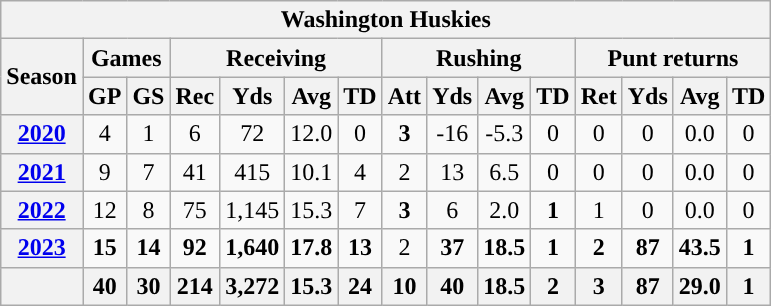<table class="wikitable" style="text-align:center;">
<tr>
<th colspan="16">Washington Huskies</th>
</tr>
<tr>
<th rowspan="2">Season</th>
<th colspan="2">Games</th>
<th colspan="4">Receiving</th>
<th colspan="4">Rushing</th>
<th colspan="4">Punt returns</th>
</tr>
<tr>
<th>GP</th>
<th>GS</th>
<th>Rec</th>
<th>Yds</th>
<th>Avg</th>
<th>TD</th>
<th>Att</th>
<th>Yds</th>
<th>Avg</th>
<th>TD</th>
<th>Ret</th>
<th>Yds</th>
<th>Avg</th>
<th>TD</th>
</tr>
<tr>
<th><a href='#'>2020</a></th>
<td>4</td>
<td>1</td>
<td>6</td>
<td>72</td>
<td>12.0</td>
<td>0</td>
<td><strong>3</strong></td>
<td>-16</td>
<td>-5.3</td>
<td>0</td>
<td>0</td>
<td>0</td>
<td>0.0</td>
<td>0</td>
</tr>
<tr>
<th><a href='#'>2021</a></th>
<td>9</td>
<td>7</td>
<td>41</td>
<td>415</td>
<td>10.1</td>
<td>4</td>
<td>2</td>
<td>13</td>
<td>6.5</td>
<td>0</td>
<td>0</td>
<td>0</td>
<td>0.0</td>
<td>0</td>
</tr>
<tr>
<th><a href='#'>2022</a></th>
<td>12</td>
<td>8</td>
<td>75</td>
<td>1,145</td>
<td>15.3</td>
<td>7</td>
<td><strong>3</strong></td>
<td>6</td>
<td>2.0</td>
<td><strong>1</strong></td>
<td>1</td>
<td>0</td>
<td>0.0</td>
<td>0</td>
</tr>
<tr>
<th><a href='#'>2023</a></th>
<td><strong>15</strong></td>
<td><strong>14</strong></td>
<td><strong>92</strong></td>
<td><strong>1,640</strong></td>
<td><strong>17.8</strong></td>
<td><strong>13</strong></td>
<td>2</td>
<td><strong>37</strong></td>
<td><strong>18.5</strong></td>
<td><strong>1</strong></td>
<td><strong>2</strong></td>
<td><strong>87</strong></td>
<td><strong>43.5</strong></td>
<td><strong>1</strong></td>
</tr>
<tr>
<th></th>
<th>40</th>
<th>30</th>
<th>214</th>
<th>3,272</th>
<th>15.3</th>
<th>24</th>
<th>10</th>
<th>40</th>
<th>18.5</th>
<th>2</th>
<th>3</th>
<th>87</th>
<th>29.0</th>
<th>1</th>
</tr>
</table>
